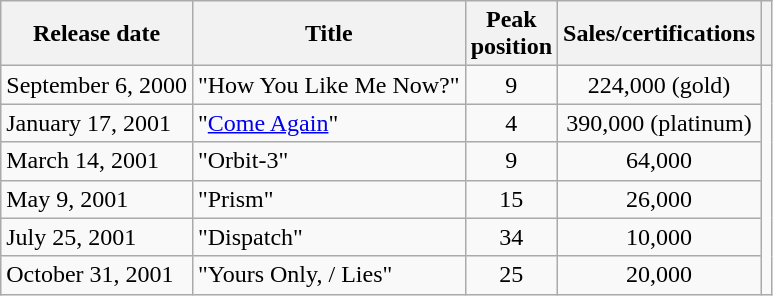<table class="wikitable">
<tr>
<th>Release date</th>
<th>Title</th>
<th>Peak<br>position</th>
<th>Sales/certifications</th>
<th></th>
</tr>
<tr>
<td>September 6, 2000</td>
<td align="center">"How You Like Me Now?"</td>
<td align="center">9</td>
<td align="center">224,000 (gold)</td>
<td rowspan="6" align="center"></td>
</tr>
<tr>
<td>January 17, 2001</td>
<td>"<a href='#'>Come Again</a>"</td>
<td align="center">4</td>
<td align="center">390,000 (platinum)</td>
</tr>
<tr>
<td>March 14, 2001</td>
<td>"Orbit-3"</td>
<td align="center">9</td>
<td align="center">64,000</td>
</tr>
<tr>
<td>May 9, 2001</td>
<td>"Prism"</td>
<td align="center">15</td>
<td align="center">26,000</td>
</tr>
<tr>
<td>July 25, 2001</td>
<td>"Dispatch"</td>
<td align="center">34</td>
<td align="center">10,000</td>
</tr>
<tr>
<td>October 31, 2001</td>
<td>"Yours Only, / Lies"</td>
<td align="center">25</td>
<td align="center">20,000</td>
</tr>
</table>
